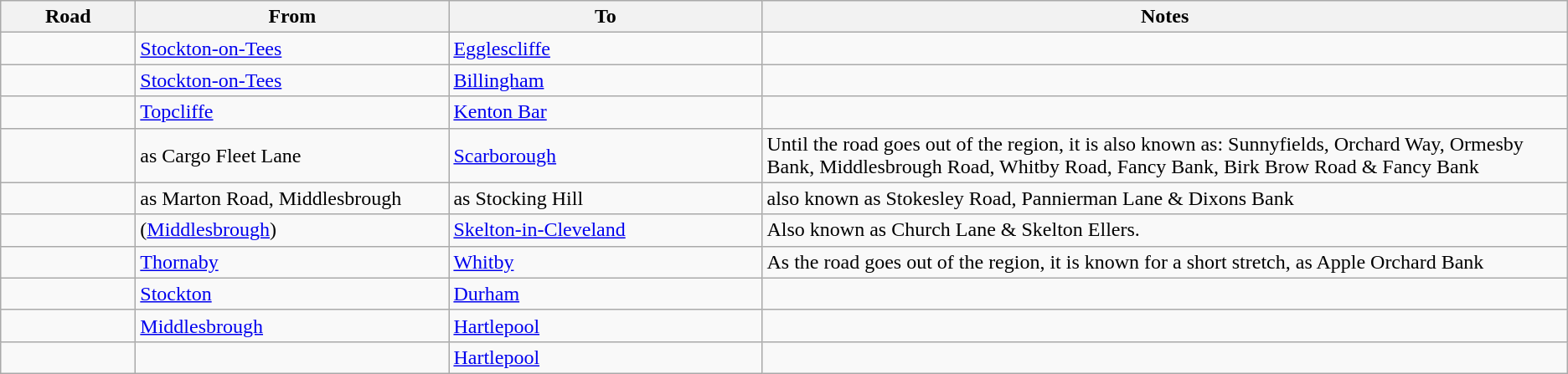<table class="wikitable">
<tr>
<th width=100px>Road</th>
<th width="20%">From</th>
<th width="20%">To</th>
<th>Notes</th>
</tr>
<tr>
<td></td>
<td><a href='#'>Stockton-on-Tees</a></td>
<td><a href='#'>Egglescliffe</a></td>
<td></td>
</tr>
<tr>
<td></td>
<td><a href='#'>Stockton-on-Tees</a></td>
<td><a href='#'>Billingham</a></td>
<td></td>
</tr>
<tr>
<td></td>
<td><a href='#'>Topcliffe</a></td>
<td><a href='#'>Kenton Bar</a></td>
<td></td>
</tr>
<tr>
<td></td>
<td> as Cargo Fleet Lane</td>
<td><a href='#'>Scarborough</a></td>
<td>Until the road goes out of the region, it is also known as: Sunnyfields, Orchard Way, Ormesby Bank, Middlesbrough Road, Whitby Road, Fancy Bank, Birk Brow Road & Fancy Bank</td>
</tr>
<tr>
<td></td>
<td> as Marton Road, Middlesbrough</td>
<td> as Stocking Hill</td>
<td>also known as Stokesley Road, Pannierman Lane & Dixons Bank</td>
</tr>
<tr>
<td></td>
<td> (<a href='#'>Middlesbrough</a>)</td>
<td><a href='#'>Skelton-in-Cleveland</a></td>
<td>Also known as Church Lane & Skelton Ellers.</td>
</tr>
<tr>
<td></td>
<td><a href='#'>Thornaby</a></td>
<td><a href='#'>Whitby</a></td>
<td>As the road goes out of the region, it is known for a short stretch, as Apple Orchard Bank</td>
</tr>
<tr>
<td></td>
<td><a href='#'>Stockton</a></td>
<td><a href='#'>Durham</a></td>
<td></td>
</tr>
<tr>
<td></td>
<td><a href='#'>Middlesbrough</a></td>
<td><a href='#'>Hartlepool</a></td>
<td></td>
</tr>
<tr>
<td></td>
<td></td>
<td><a href='#'>Hartlepool</a></td>
<td></td>
</tr>
</table>
